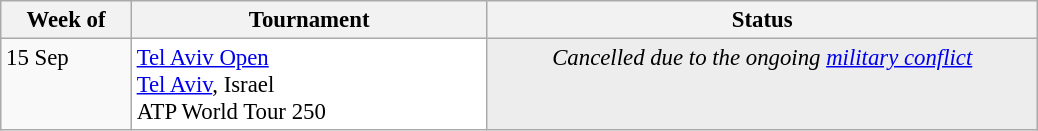<table class=wikitable style=font-size:95%>
<tr>
<th width=80>Week of</th>
<th width=230>Tournament</th>
<th width=360>Status</th>
</tr>
<tr valign=top>
<td>15 Sep</td>
<td bgcolor=#ffffff><a href='#'>Tel Aviv Open</a><br> <a href='#'>Tel Aviv</a>, Israel<br>ATP World Tour 250</td>
<td align=center bgcolor=ededed><em>Cancelled due to the ongoing <a href='#'>military conflict</a></em></td>
</tr>
</table>
